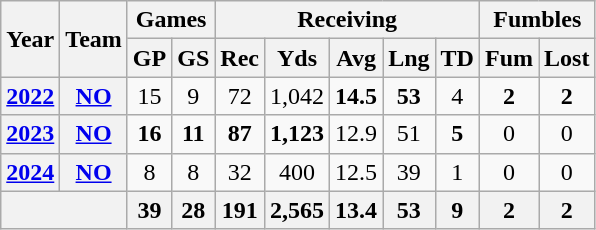<table class="wikitable" style="text-align:center;">
<tr>
<th rowspan="2">Year</th>
<th rowspan="2">Team</th>
<th colspan="2">Games</th>
<th colspan="5">Receiving</th>
<th colspan="2">Fumbles</th>
</tr>
<tr>
<th>GP</th>
<th>GS</th>
<th>Rec</th>
<th>Yds</th>
<th>Avg</th>
<th>Lng</th>
<th>TD</th>
<th>Fum</th>
<th>Lost</th>
</tr>
<tr>
<th><a href='#'>2022</a></th>
<th><a href='#'>NO</a></th>
<td>15</td>
<td>9</td>
<td>72</td>
<td>1,042</td>
<td><strong>14.5</strong></td>
<td><strong>53</strong></td>
<td>4</td>
<td><strong>2</strong></td>
<td><strong>2</strong></td>
</tr>
<tr>
<th><a href='#'>2023</a></th>
<th><a href='#'>NO</a></th>
<td><strong>16</strong></td>
<td><strong>11</strong></td>
<td><strong>87</strong></td>
<td><strong>1,123</strong></td>
<td>12.9</td>
<td>51</td>
<td><strong>5</strong></td>
<td>0</td>
<td>0</td>
</tr>
<tr>
<th><a href='#'>2024</a></th>
<th><a href='#'>NO</a></th>
<td>8</td>
<td>8</td>
<td>32</td>
<td>400</td>
<td>12.5</td>
<td>39</td>
<td>1</td>
<td>0</td>
<td>0</td>
</tr>
<tr>
<th colspan="2"></th>
<th>39</th>
<th>28</th>
<th>191</th>
<th>2,565</th>
<th>13.4</th>
<th>53</th>
<th>9</th>
<th>2</th>
<th>2</th>
</tr>
</table>
